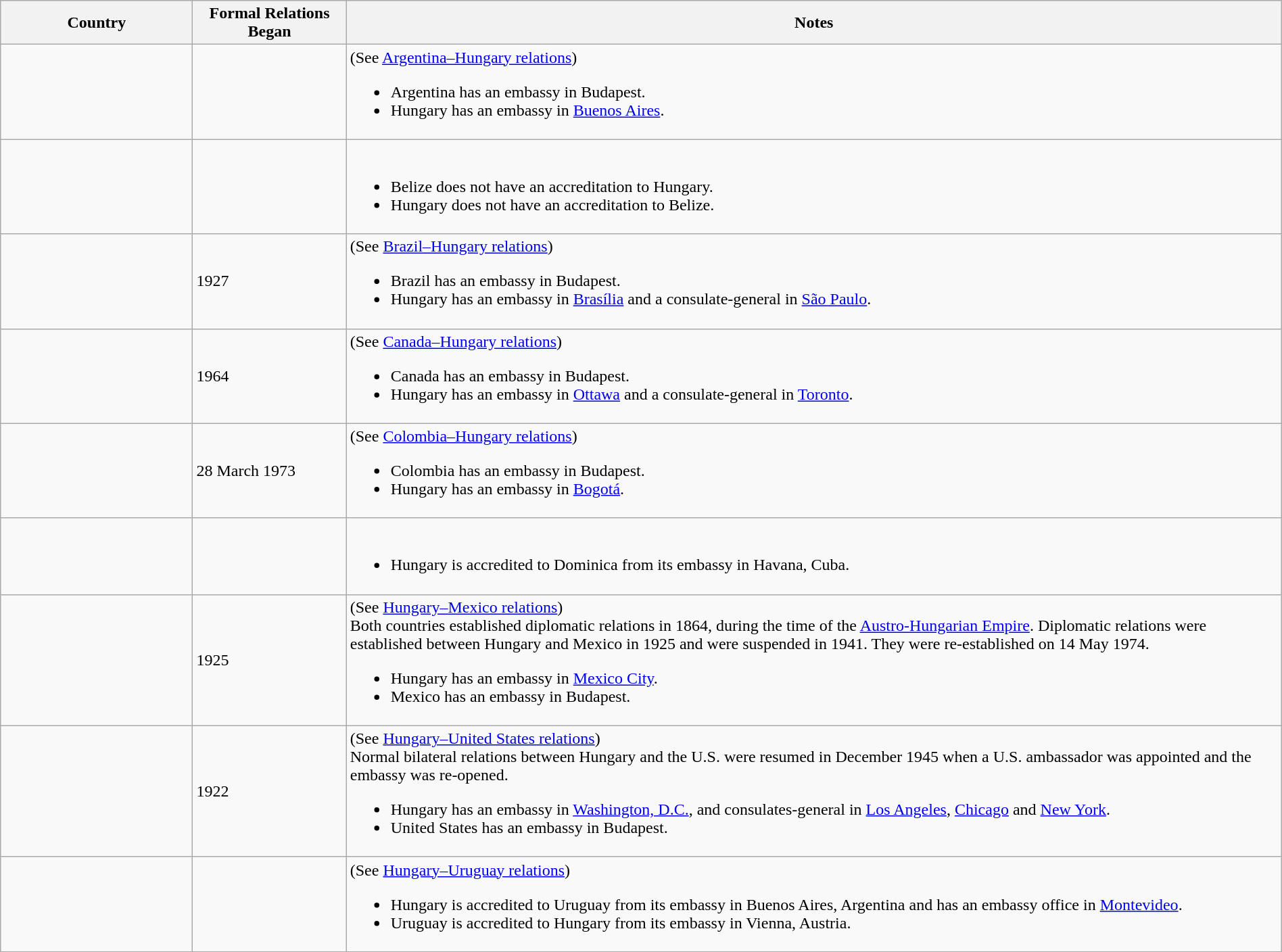<table class="wikitable sortable" border="1" style="width:100%; margin:auto;">
<tr>
<th width="15%">Country</th>
<th width="12%">Formal Relations Began</th>
<th>Notes</th>
</tr>
<tr -valign="top">
<td></td>
<td></td>
<td>(See <a href='#'>Argentina–Hungary relations</a>)<br><ul><li>Argentina has an embassy in Budapest.</li><li>Hungary has an embassy in <a href='#'>Buenos Aires</a>.</li></ul></td>
</tr>
<tr -valign="top">
<td></td>
<td></td>
<td><br><ul><li>Belize does not have an accreditation to Hungary.</li><li>Hungary does not have an accreditation to Belize.</li></ul></td>
</tr>
<tr -valign="top">
<td></td>
<td>1927</td>
<td>(See <a href='#'>Brazil–Hungary relations</a>)<br><ul><li>Brazil has an embassy in Budapest.</li><li>Hungary has an embassy in <a href='#'>Brasília</a> and a consulate-general in <a href='#'>São Paulo</a>.</li></ul></td>
</tr>
<tr -valign="top">
<td></td>
<td>1964</td>
<td>(See <a href='#'>Canada–Hungary relations</a>)<br><ul><li>Canada has an embassy in Budapest.</li><li>Hungary has an embassy in <a href='#'>Ottawa</a> and a consulate-general in <a href='#'>Toronto</a>.</li></ul></td>
</tr>
<tr -valign="top">
<td></td>
<td>28 March 1973</td>
<td>(See <a href='#'>Colombia–Hungary relations</a>)<br><ul><li>Colombia has an embassy in Budapest.</li><li>Hungary has an embassy in <a href='#'>Bogotá</a>.</li></ul></td>
</tr>
<tr -valign="top">
<td></td>
<td></td>
<td><br><ul><li>Hungary is accredited to Dominica from its embassy in Havana, Cuba.</li></ul></td>
</tr>
<tr -valign="top">
<td></td>
<td>1925</td>
<td>(See <a href='#'>Hungary–Mexico relations</a>)<br>Both countries established diplomatic relations in 1864, during the time of the <a href='#'>Austro-Hungarian Empire</a>. Diplomatic relations were established between Hungary and Mexico in 1925 and were suspended in 1941.  They were re-established on 14 May 1974.<ul><li>Hungary has an embassy in <a href='#'>Mexico City</a>.</li><li>Mexico has an embassy in Budapest.</li></ul></td>
</tr>
<tr -valign="top">
<td></td>
<td>1922</td>
<td>(See <a href='#'>Hungary–United States relations</a>)<br>Normal bilateral relations between Hungary and the U.S. were resumed in December 1945 when a U.S. ambassador was appointed and the embassy was re-opened.<ul><li>Hungary has an embassy in <a href='#'>Washington, D.C.</a>, and consulates-general in <a href='#'>Los Angeles</a>, <a href='#'>Chicago</a> and <a href='#'>New York</a>.</li><li>United States has an embassy in Budapest.</li></ul></td>
</tr>
<tr -valign="top">
<td></td>
<td></td>
<td>(See <a href='#'>Hungary–Uruguay relations</a>)<br><ul><li>Hungary is accredited to Uruguay from its embassy in Buenos Aires, Argentina and has an embassy office in <a href='#'>Montevideo</a>.</li><li>Uruguay is accredited to Hungary from its embassy in Vienna, Austria.</li></ul></td>
</tr>
</table>
